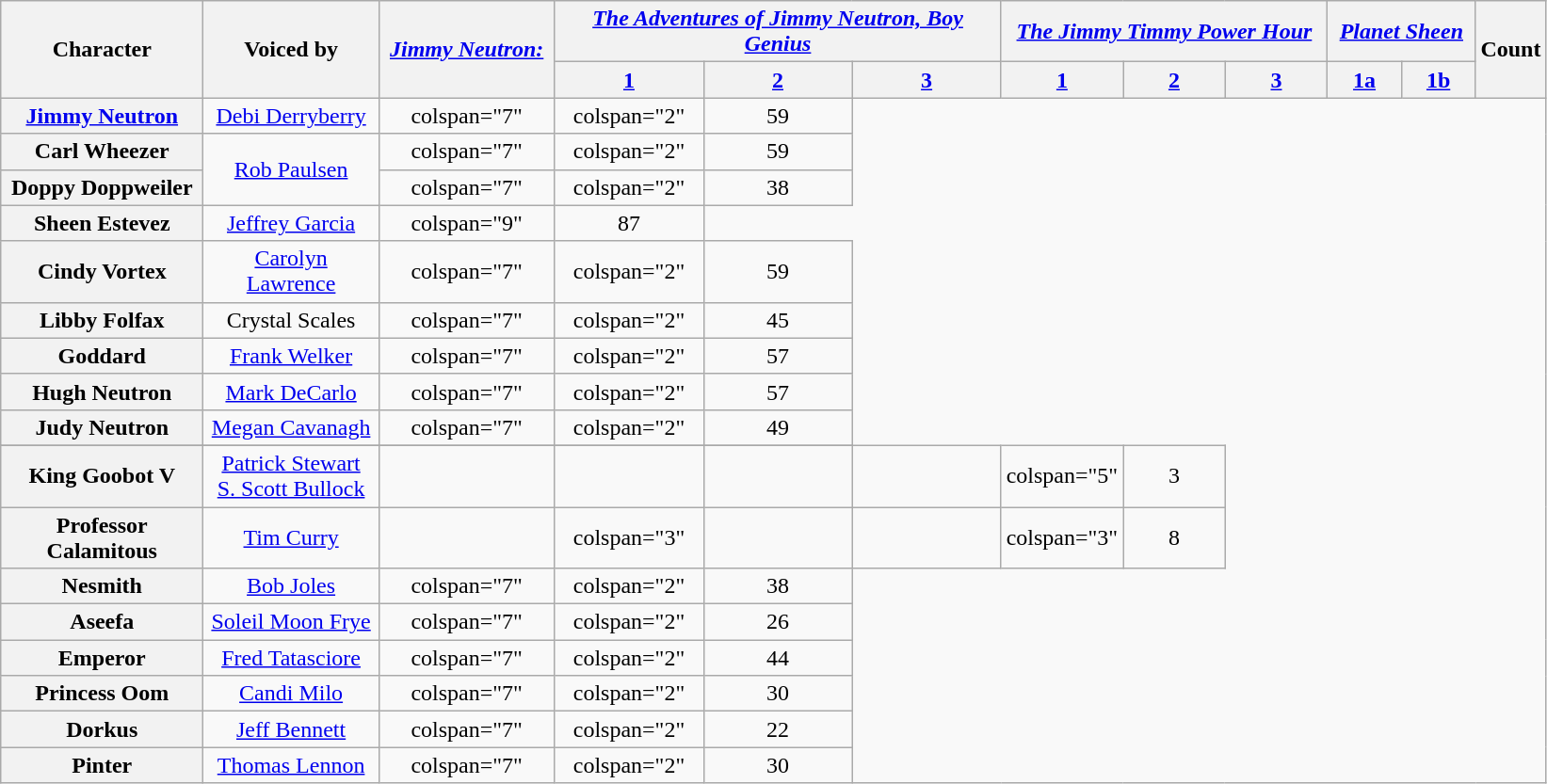<table class="wikitable" style="text-align:center;">
<tr>
<th rowspan="2" style="width:136px;">Character</th>
<th rowspan="2" style="width:117px;">Voiced by</th>
<th rowspan="2" style="width:117px;"><a href='#'><em>Jimmy Neutron:<br></em></a></th>
<th colspan="3"><em><a href='#'>The Adventures of Jimmy Neutron, Boy Genius</a></em></th>
<th colspan="3"><em><a href='#'>The Jimmy Timmy Power Hour</a></em></th>
<th colspan="2"><em><a href='#'>Planet Sheen</a></em></th>
<th rowspan="2" style="width:10px;">Count</th>
</tr>
<tr>
<th style="width:98px;"><a href='#'>1</a></th>
<th style="width:98px;"><a href='#'>2</a></th>
<th style="width:98px;"><a href='#'>3</a></th>
<th style="width:65px;"><a href='#'>1</a></th>
<th style="width:65px;"><a href='#'>2</a></th>
<th style="width:65px;"><a href='#'>3</a></th>
<th style="width:45px;"><a href='#'>1a</a></th>
<th style="width:45px;"><a href='#'>1b</a></th>
</tr>
<tr>
<th><a href='#'>Jimmy Neutron</a></th>
<td><a href='#'>Debi Derryberry</a></td>
<td>colspan="7" </td>
<td>colspan="2" </td>
<td>59</td>
</tr>
<tr>
<th>Carl Wheezer</th>
<td rowspan="2"><a href='#'>Rob Paulsen</a></td>
<td>colspan="7" </td>
<td>colspan="2" </td>
<td>59</td>
</tr>
<tr>
<th>Doppy Doppweiler</th>
<td>colspan="7" </td>
<td>colspan="2" </td>
<td>38</td>
</tr>
<tr>
<th>Sheen Estevez</th>
<td><a href='#'>Jeffrey Garcia</a></td>
<td>colspan="9" </td>
<td>87</td>
</tr>
<tr>
<th>Cindy Vortex</th>
<td><a href='#'>Carolyn Lawrence</a></td>
<td>colspan="7" </td>
<td>colspan="2" </td>
<td>59</td>
</tr>
<tr>
<th>Libby Folfax</th>
<td>Crystal Scales</td>
<td>colspan="7" </td>
<td>colspan="2" </td>
<td>45</td>
</tr>
<tr>
<th>Goddard</th>
<td><a href='#'>Frank Welker</a></td>
<td>colspan="7" </td>
<td>colspan="2" </td>
<td>57</td>
</tr>
<tr>
<th>Hugh Neutron</th>
<td><a href='#'>Mark DeCarlo</a></td>
<td>colspan="7" </td>
<td>colspan="2" </td>
<td>57</td>
</tr>
<tr>
<th>Judy Neutron</th>
<td><a href='#'>Megan Cavanagh</a></td>
<td>colspan="7" </td>
<td>colspan="2" </td>
<td>49</td>
</tr>
<tr>
</tr>
<tr>
<th>King Goobot V</th>
<td><a href='#'>Patrick Stewart</a><br><a href='#'>S. Scott Bullock</a></td>
<td></td>
<td></td>
<td></td>
<td></td>
<td>colspan="5" </td>
<td>3</td>
</tr>
<tr>
<th>Professor Calamitous</th>
<td><a href='#'>Tim Curry</a></td>
<td></td>
<td>colspan="3" </td>
<td></td>
<td></td>
<td>colspan="3" </td>
<td>8</td>
</tr>
<tr>
<th>Nesmith</th>
<td><a href='#'>Bob Joles</a></td>
<td>colspan="7" </td>
<td>colspan="2" </td>
<td>38</td>
</tr>
<tr>
<th>Aseefa</th>
<td><a href='#'>Soleil Moon Frye</a></td>
<td>colspan="7" </td>
<td>colspan="2" </td>
<td>26</td>
</tr>
<tr>
<th>Emperor</th>
<td><a href='#'>Fred Tatasciore</a></td>
<td>colspan="7" </td>
<td>colspan="2" </td>
<td>44</td>
</tr>
<tr>
<th>Princess Oom</th>
<td><a href='#'>Candi Milo</a></td>
<td>colspan="7" </td>
<td>colspan="2" </td>
<td>30</td>
</tr>
<tr>
<th>Dorkus</th>
<td><a href='#'>Jeff Bennett</a></td>
<td>colspan="7" </td>
<td>colspan="2" </td>
<td>22</td>
</tr>
<tr>
<th>Pinter</th>
<td><a href='#'>Thomas Lennon</a></td>
<td>colspan="7" </td>
<td>colspan="2" </td>
<td>30</td>
</tr>
</table>
